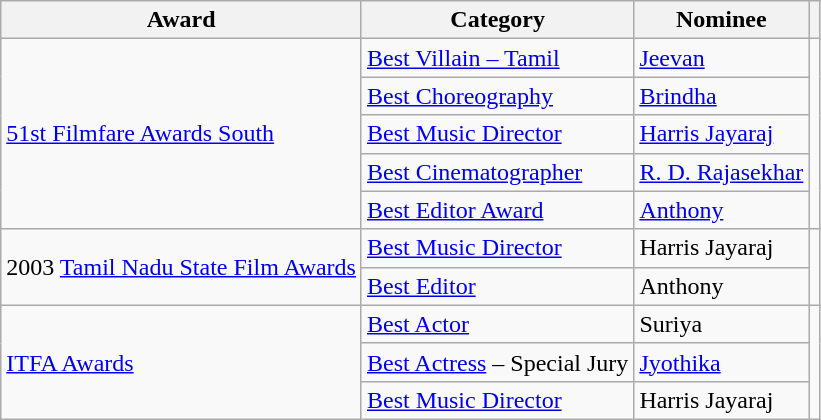<table class="wikitable">
<tr>
<th>Award</th>
<th>Category</th>
<th>Nominee</th>
<th></th>
</tr>
<tr>
<td rowspan="5"><a href='#'>51st Filmfare Awards South</a></td>
<td><a href='#'>Best Villain – Tamil</a></td>
<td><a href='#'>Jeevan</a></td>
<td rowspan="5" style="text-align:center;"><br></td>
</tr>
<tr>
<td><a href='#'>Best Choreography</a></td>
<td><a href='#'>Brindha</a></td>
</tr>
<tr>
<td><a href='#'>Best Music Director</a></td>
<td><a href='#'>Harris Jayaraj</a></td>
</tr>
<tr>
<td><a href='#'>Best Cinematographer</a></td>
<td><a href='#'>R. D. Rajasekhar</a></td>
</tr>
<tr>
<td><a href='#'>Best Editor Award</a></td>
<td><a href='#'>Anthony</a></td>
</tr>
<tr>
<td rowspan="2">2003 <a href='#'>Tamil Nadu State Film Awards</a></td>
<td><a href='#'>Best Music Director</a></td>
<td>Harris Jayaraj</td>
<td rowspan="2" style="text-align:center;"></td>
</tr>
<tr>
<td><a href='#'>Best Editor</a></td>
<td>Anthony</td>
</tr>
<tr>
<td rowspan="3"><a href='#'>ITFA Awards</a></td>
<td><a href='#'>Best Actor</a></td>
<td>Suriya</td>
<td rowspan="3" style="text-align:center;"><br></td>
</tr>
<tr>
<td><a href='#'>Best Actress</a> – Special Jury</td>
<td><a href='#'>Jyothika</a></td>
</tr>
<tr>
<td><a href='#'>Best Music Director</a></td>
<td>Harris Jayaraj</td>
</tr>
</table>
